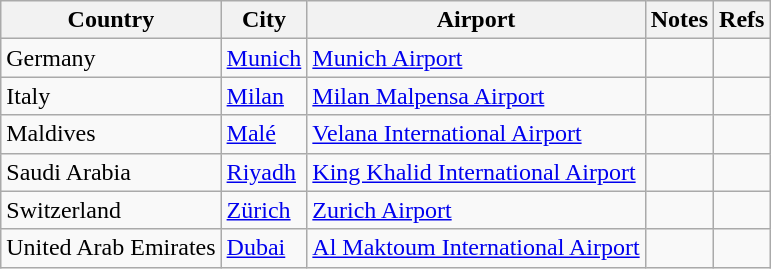<table class="sortable wikitable">
<tr>
<th>Country</th>
<th>City</th>
<th>Airport</th>
<th>Notes</th>
<th>Refs</th>
</tr>
<tr>
<td>Germany</td>
<td><a href='#'>Munich</a></td>
<td><a href='#'>Munich Airport</a></td>
<td></td>
<td align=center></td>
</tr>
<tr>
<td>Italy</td>
<td><a href='#'>Milan</a></td>
<td><a href='#'>Milan Malpensa Airport</a></td>
<td align=center></td>
<td align=center></td>
</tr>
<tr>
<td>Maldives</td>
<td><a href='#'>Malé</a></td>
<td><a href='#'>Velana International Airport</a></td>
<td></td>
<td align=center></td>
</tr>
<tr>
<td>Saudi Arabia</td>
<td><a href='#'>Riyadh</a></td>
<td><a href='#'>King Khalid International Airport</a></td>
<td align=center></td>
<td align=center></td>
</tr>
<tr>
<td>Switzerland</td>
<td><a href='#'>Zürich</a></td>
<td><a href='#'>Zurich Airport</a></td>
<td align=center></td>
<td align=center></td>
</tr>
<tr>
<td>United Arab Emirates</td>
<td><a href='#'>Dubai</a></td>
<td><a href='#'>Al Maktoum International Airport</a></td>
<td align="center"></td>
<td></td>
</tr>
</table>
